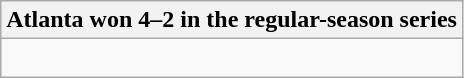<table class="wikitable collapsible collapsed">
<tr>
<th>Atlanta won 4–2 in the regular-season series</th>
</tr>
<tr>
<td><br>




</td>
</tr>
</table>
